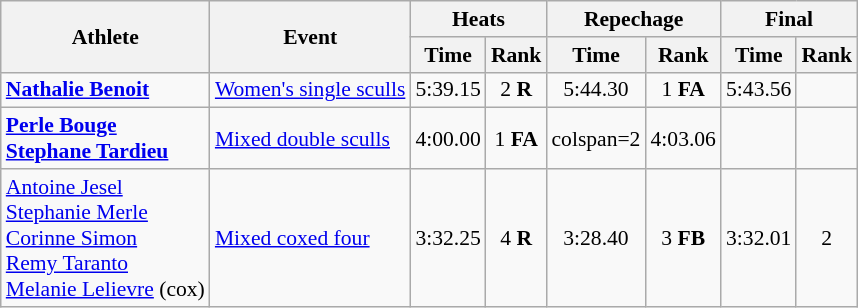<table class=wikitable style="font-size:90%">
<tr>
<th rowspan="2">Athlete</th>
<th rowspan="2">Event</th>
<th colspan="2">Heats</th>
<th colspan="2">Repechage</th>
<th colspan="2">Final</th>
</tr>
<tr>
<th>Time</th>
<th>Rank</th>
<th>Time</th>
<th>Rank</th>
<th>Time</th>
<th>Rank</th>
</tr>
<tr align=center>
<td align=left><strong><a href='#'>Nathalie Benoit</a></strong></td>
<td align=left><a href='#'>Women's single sculls</a></td>
<td>5:39.15</td>
<td>2 <strong>R</strong></td>
<td>5:44.30</td>
<td>1 <strong>FA</strong></td>
<td>5:43.56</td>
<td></td>
</tr>
<tr align=center>
<td align=left><strong><a href='#'>Perle Bouge</a><br><a href='#'>Stephane Tardieu</a></strong></td>
<td align=left><a href='#'>Mixed double sculls</a></td>
<td>4:00.00</td>
<td>1 <strong>FA</strong></td>
<td>colspan=2 </td>
<td>4:03.06</td>
<td></td>
</tr>
<tr align=center>
<td align=left><a href='#'>Antoine Jesel</a><br><a href='#'>Stephanie Merle</a><br><a href='#'>Corinne Simon</a><br><a href='#'>Remy Taranto</a><br><a href='#'>Melanie Lelievre</a> (cox)</td>
<td align=left><a href='#'>Mixed coxed four</a></td>
<td>3:32.25</td>
<td>4 <strong>R</strong></td>
<td>3:28.40</td>
<td>3 <strong>FB</strong></td>
<td>3:32.01</td>
<td>2</td>
</tr>
</table>
